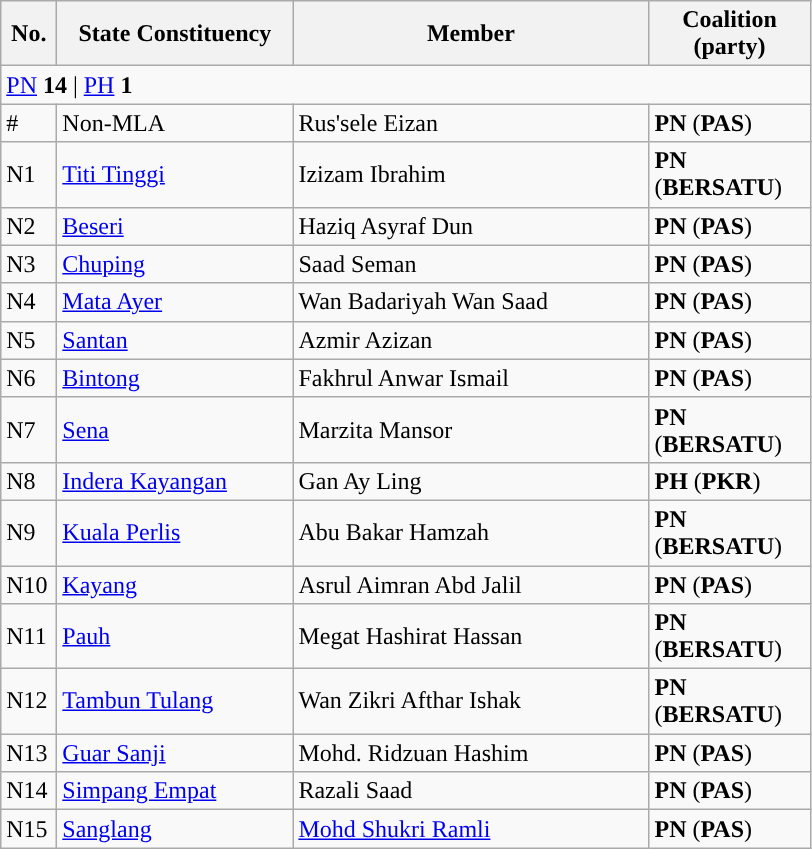<table class="wikitable sortable">
<tr>
<th style="width:30px;">No.</th>
<th style="width:150px;">State Constituency</th>
<th style="width:230px;">Member</th>
<th style="width:100px;">Coalition (party)</th>
</tr>
<tr>
<td colspan="7"><a href='#'>PN</a> <strong>14</strong> | <a href='#'>PH</a> <strong>1</strong></td>
</tr>
<tr>
<td>#</td>
<td>Non-MLA</td>
<td>Rus'sele Eizan</td>
<td style="background:"><strong>PN</strong> (<strong>PAS</strong>)</td>
</tr>
<tr>
<td>N1</td>
<td><a href='#'>Titi Tinggi</a></td>
<td>Izizam Ibrahim</td>
<td style="background:"><strong>PN</strong> (<strong>BERSATU</strong>)</td>
</tr>
<tr>
<td>N2</td>
<td><a href='#'>Beseri</a></td>
<td>Haziq Asyraf Dun</td>
<td style="background:"><strong>PN</strong> (<strong>PAS</strong>)</td>
</tr>
<tr>
<td>N3</td>
<td><a href='#'>Chuping</a></td>
<td>Saad Seman</td>
<td style="background:"><strong>PN</strong> (<strong>PAS</strong>)</td>
</tr>
<tr>
<td>N4</td>
<td><a href='#'>Mata Ayer</a></td>
<td>Wan Badariyah Wan Saad</td>
<td style="background:"><strong>PN</strong> (<strong>PAS</strong>)</td>
</tr>
<tr>
<td>N5</td>
<td><a href='#'>Santan</a></td>
<td>Azmir Azizan</td>
<td style="background:"><strong>PN</strong> (<strong>PAS</strong>)</td>
</tr>
<tr>
<td>N6</td>
<td><a href='#'>Bintong</a></td>
<td>Fakhrul Anwar Ismail</td>
<td style="background:"><strong>PN</strong> (<strong>PAS</strong>)</td>
</tr>
<tr>
<td>N7</td>
<td><a href='#'>Sena</a></td>
<td>Marzita Mansor</td>
<td style="background:"><strong>PN</strong> (<strong>BERSATU</strong>)</td>
</tr>
<tr>
<td>N8</td>
<td><a href='#'>Indera Kayangan</a></td>
<td>Gan Ay Ling</td>
<td bgcolor=><strong>PH</strong> (<strong>PKR</strong>)</td>
</tr>
<tr>
<td>N9</td>
<td><a href='#'>Kuala Perlis</a></td>
<td>Abu Bakar Hamzah</td>
<td style="background:"><strong>PN</strong> (<strong>BERSATU</strong>)</td>
</tr>
<tr>
<td>N10</td>
<td><a href='#'>Kayang</a></td>
<td>Asrul Aimran Abd Jalil</td>
<td style="background:"><strong>PN</strong> (<strong>PAS</strong>)</td>
</tr>
<tr>
<td>N11</td>
<td><a href='#'>Pauh</a></td>
<td>Megat Hashirat Hassan</td>
<td style="background:"><strong>PN</strong> (<strong>BERSATU</strong>)</td>
</tr>
<tr>
<td>N12</td>
<td><a href='#'>Tambun Tulang</a></td>
<td>Wan Zikri Afthar Ishak</td>
<td style="background:"><strong>PN</strong> (<strong>BERSATU</strong>)</td>
</tr>
<tr>
<td>N13</td>
<td><a href='#'>Guar Sanji</a></td>
<td>Mohd. Ridzuan Hashim</td>
<td style="background:"><strong>PN</strong> (<strong>PAS</strong>)</td>
</tr>
<tr>
<td>N14</td>
<td><a href='#'>Simpang Empat</a></td>
<td>Razali Saad</td>
<td style="background:"><strong>PN</strong> (<strong>PAS</strong>)</td>
</tr>
<tr>
<td>N15</td>
<td><a href='#'>Sanglang</a></td>
<td><a href='#'>Mohd Shukri Ramli</a></td>
<td style="background:"><strong>PN</strong> (<strong>PAS</strong>)</td>
</tr>
</table>
